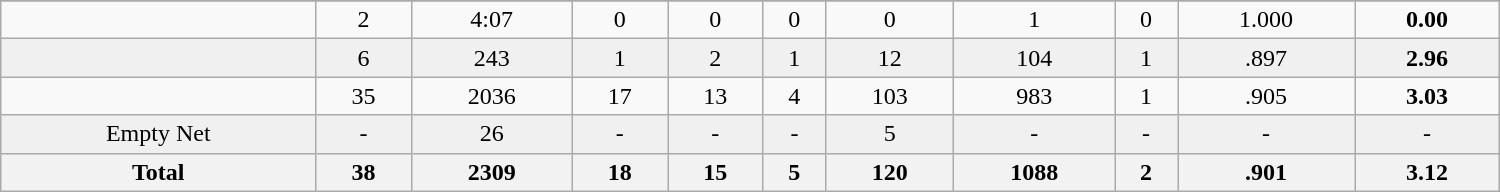<table class="wikitable sortable" width ="1000">
<tr align="center">
</tr>
<tr align="center" bgcolor="">
<td></td>
<td>2</td>
<td>4:07</td>
<td>0</td>
<td>0</td>
<td>0</td>
<td>0</td>
<td>1</td>
<td>0</td>
<td>1.000</td>
<td><strong>0.00</strong></td>
</tr>
<tr align="center" bgcolor="f0f0f0">
<td></td>
<td>6</td>
<td>243</td>
<td>1</td>
<td>2</td>
<td>1</td>
<td>12</td>
<td>104</td>
<td>1</td>
<td>.897</td>
<td><strong>2.96</strong></td>
</tr>
<tr align="center" bgcolor="">
<td></td>
<td>35</td>
<td>2036</td>
<td>17</td>
<td>13</td>
<td>4</td>
<td>103</td>
<td>983</td>
<td>1</td>
<td>.905</td>
<td><strong>3.03</strong></td>
</tr>
<tr align="center" bgcolor="f0f0f0">
<td>Empty Net</td>
<td>-</td>
<td>26</td>
<td>-</td>
<td>-</td>
<td>-</td>
<td>5</td>
<td>-</td>
<td>-</td>
<td>-</td>
<td>-</td>
</tr>
<tr>
<th>Total</th>
<th>38</th>
<th>2309</th>
<th>18</th>
<th>15</th>
<th>5</th>
<th>120</th>
<th>1088</th>
<th>2</th>
<th>.901</th>
<th>3.12</th>
</tr>
</table>
